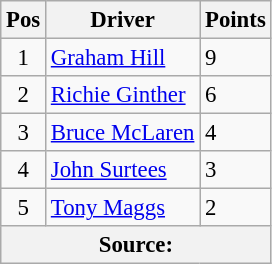<table class="wikitable" style="font-size: 95%;">
<tr>
<th>Pos</th>
<th>Driver</th>
<th>Points</th>
</tr>
<tr>
<td align="center">1</td>
<td> <a href='#'>Graham Hill</a></td>
<td align="left">9</td>
</tr>
<tr>
<td align="center">2</td>
<td> <a href='#'>Richie Ginther</a></td>
<td align="left">6</td>
</tr>
<tr>
<td align="center">3</td>
<td> <a href='#'>Bruce McLaren</a></td>
<td align="left">4</td>
</tr>
<tr>
<td align="center">4</td>
<td> <a href='#'>John Surtees</a></td>
<td align="left">3</td>
</tr>
<tr>
<td align="center">5</td>
<td> <a href='#'>Tony Maggs</a></td>
<td align="left">2</td>
</tr>
<tr>
<th colspan=3>Source:</th>
</tr>
</table>
